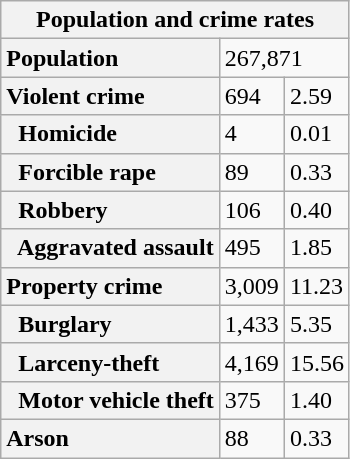<table class="wikitable collapsible collapsed">
<tr>
<th colspan="3">Population and crime rates</th>
</tr>
<tr>
<th scope="row" style="text-align: left;">Population</th>
<td colspan="2">267,871</td>
</tr>
<tr>
<th scope="row" style="text-align: left;">Violent crime</th>
<td>694</td>
<td>2.59</td>
</tr>
<tr>
<th scope="row" style="text-align: left;">  Homicide</th>
<td>4</td>
<td>0.01</td>
</tr>
<tr>
<th scope="row" style="text-align: left;">  Forcible rape</th>
<td>89</td>
<td>0.33</td>
</tr>
<tr>
<th scope="row" style="text-align: left;">  Robbery</th>
<td>106</td>
<td>0.40</td>
</tr>
<tr>
<th scope="row" style="text-align: left;">  Aggravated assault</th>
<td>495</td>
<td>1.85</td>
</tr>
<tr>
<th scope="row" style="text-align: left;">Property crime</th>
<td>3,009</td>
<td>11.23</td>
</tr>
<tr>
<th scope="row" style="text-align: left;">  Burglary</th>
<td>1,433</td>
<td>5.35</td>
</tr>
<tr>
<th scope="row" style="text-align: left;">  Larceny-theft</th>
<td>4,169</td>
<td>15.56</td>
</tr>
<tr>
<th scope="row" style="text-align: left;">  Motor vehicle theft</th>
<td>375</td>
<td>1.40</td>
</tr>
<tr>
<th scope="row" style="text-align: left;">Arson</th>
<td>88</td>
<td>0.33</td>
</tr>
</table>
